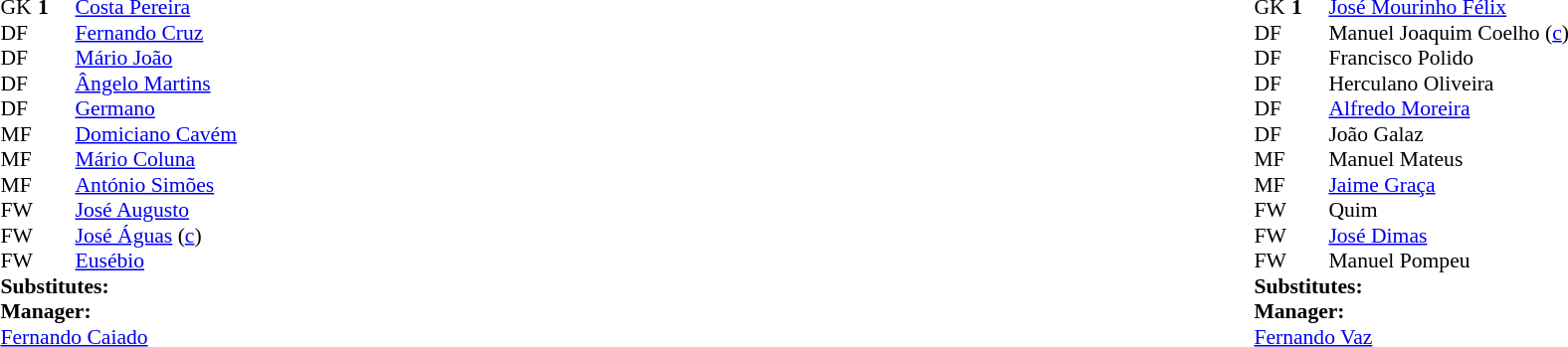<table width="100%">
<tr>
<td valign="top" width="50%"><br><table style="font-size: 90%" cellspacing="0" cellpadding="0">
<tr>
<td colspan="4"></td>
</tr>
<tr>
<th width=25></th>
<th width=25></th>
</tr>
<tr>
<td>GK</td>
<td><strong>1</strong></td>
<td> <a href='#'>Costa Pereira</a></td>
</tr>
<tr>
<td>DF</td>
<td></td>
<td> <a href='#'>Fernando Cruz</a></td>
</tr>
<tr>
<td>DF</td>
<td></td>
<td> <a href='#'>Mário João</a></td>
</tr>
<tr>
<td>DF</td>
<td></td>
<td> <a href='#'>Ângelo Martins</a></td>
</tr>
<tr>
<td>DF</td>
<td></td>
<td> <a href='#'>Germano</a></td>
</tr>
<tr>
<td>MF</td>
<td></td>
<td> <a href='#'>Domiciano Cavém</a></td>
</tr>
<tr>
<td>MF</td>
<td></td>
<td> <a href='#'>Mário Coluna</a></td>
</tr>
<tr>
<td>MF</td>
<td></td>
<td> <a href='#'>António Simões</a></td>
</tr>
<tr>
<td>FW</td>
<td></td>
<td> <a href='#'>José Augusto</a></td>
</tr>
<tr>
<td>FW</td>
<td></td>
<td> <a href='#'>José Águas</a> (<a href='#'>c</a>)</td>
</tr>
<tr>
<td>FW</td>
<td></td>
<td> <a href='#'>Eusébio</a></td>
</tr>
<tr>
<td colspan=3><strong>Substitutes:</strong></td>
</tr>
<tr>
<td colspan=3><strong>Manager:</strong></td>
</tr>
<tr>
<td colspan=4> <a href='#'>Fernando Caiado</a></td>
</tr>
</table>
</td>
<td valign="top"></td>
<td valign="top" width="50%"><br><table style="font-size: 90%" cellspacing="0" cellpadding="0" align=center>
<tr>
<td colspan="4"></td>
</tr>
<tr>
<th width=25></th>
<th width=25></th>
</tr>
<tr>
<td>GK</td>
<td><strong>1</strong></td>
<td> <a href='#'>José Mourinho Félix</a></td>
</tr>
<tr>
<td>DF</td>
<td></td>
<td> Manuel Joaquim Coelho (<a href='#'>c</a>)</td>
</tr>
<tr>
<td>DF</td>
<td></td>
<td> Francisco Polido</td>
</tr>
<tr>
<td>DF</td>
<td></td>
<td> Herculano Oliveira</td>
</tr>
<tr>
<td>DF</td>
<td></td>
<td> <a href='#'>Alfredo Moreira</a></td>
</tr>
<tr>
<td>DF</td>
<td></td>
<td> João Galaz</td>
</tr>
<tr>
<td>MF</td>
<td></td>
<td> Manuel Mateus</td>
</tr>
<tr>
<td>MF</td>
<td></td>
<td> <a href='#'>Jaime Graça</a></td>
</tr>
<tr>
<td>FW</td>
<td></td>
<td> Quim</td>
</tr>
<tr>
<td>FW</td>
<td></td>
<td> <a href='#'>José Dimas</a></td>
</tr>
<tr>
<td>FW</td>
<td></td>
<td> Manuel Pompeu</td>
</tr>
<tr>
<td colspan=3><strong>Substitutes:</strong></td>
</tr>
<tr>
<td colspan=3><strong>Manager:</strong></td>
</tr>
<tr>
<td colspan=4> <a href='#'>Fernando Vaz</a></td>
</tr>
</table>
</td>
</tr>
</table>
